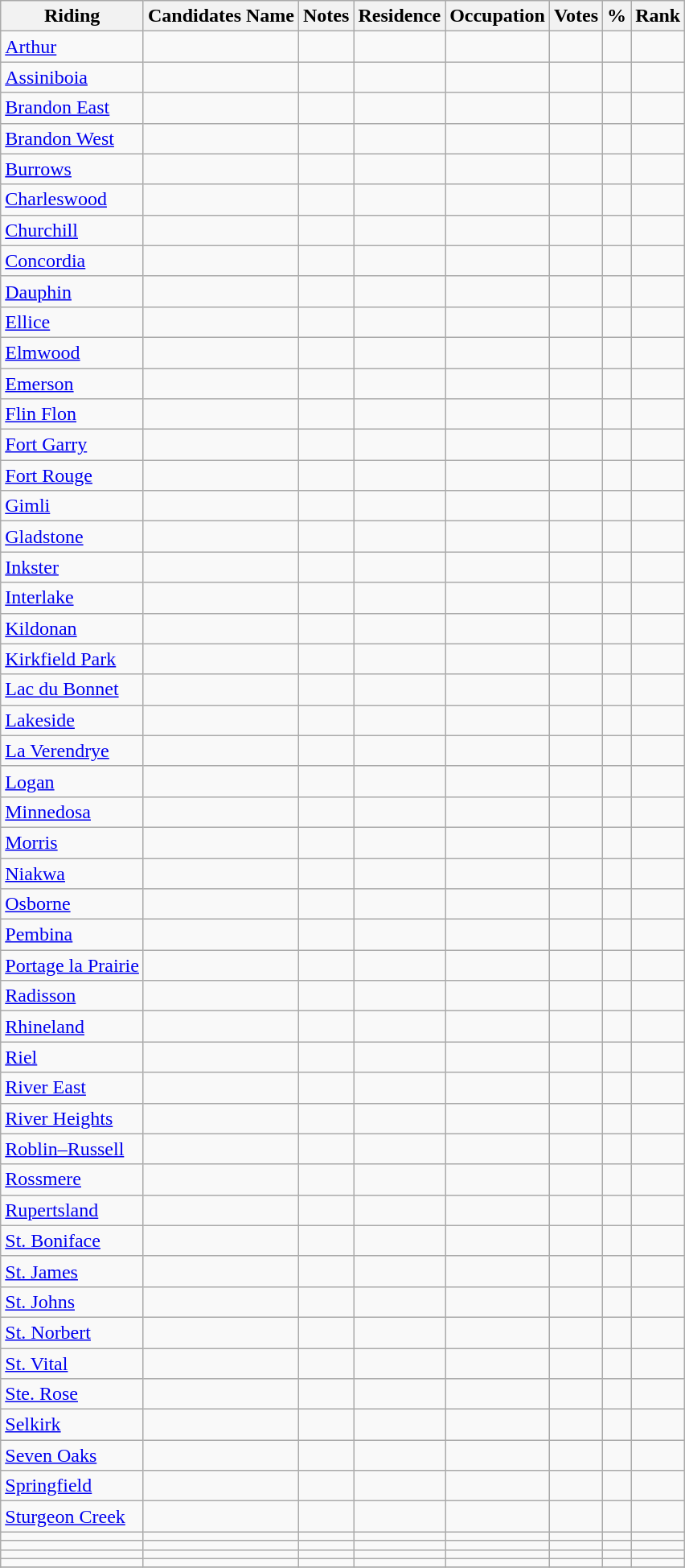<table class="wikitable">
<tr>
<th>Riding</th>
<th>Candidates Name</th>
<th>Notes</th>
<th>Residence</th>
<th>Occupation</th>
<th>Votes</th>
<th>%</th>
<th>Rank</th>
</tr>
<tr>
<td><a href='#'>Arthur</a></td>
<td></td>
<td></td>
<td></td>
<td></td>
<td></td>
<td></td>
<td></td>
</tr>
<tr>
<td><a href='#'>Assiniboia</a></td>
<td></td>
<td></td>
<td></td>
<td></td>
<td></td>
<td></td>
<td></td>
</tr>
<tr>
<td><a href='#'>Brandon East</a></td>
<td></td>
<td></td>
<td></td>
<td></td>
<td></td>
<td></td>
<td></td>
</tr>
<tr>
<td><a href='#'>Brandon West</a></td>
<td></td>
<td></td>
<td></td>
<td></td>
<td></td>
<td></td>
<td></td>
</tr>
<tr>
<td><a href='#'>Burrows</a></td>
<td></td>
<td></td>
<td></td>
<td></td>
<td></td>
<td></td>
<td></td>
</tr>
<tr>
<td><a href='#'>Charleswood</a></td>
<td></td>
<td></td>
<td></td>
<td></td>
<td></td>
<td></td>
<td></td>
</tr>
<tr>
<td><a href='#'>Churchill</a></td>
<td></td>
<td></td>
<td></td>
<td></td>
<td></td>
<td></td>
<td></td>
</tr>
<tr>
<td><a href='#'>Concordia</a></td>
<td></td>
<td></td>
<td></td>
<td></td>
<td></td>
<td></td>
<td></td>
</tr>
<tr>
<td><a href='#'>Dauphin</a></td>
<td></td>
<td></td>
<td></td>
<td></td>
<td></td>
<td></td>
<td></td>
</tr>
<tr>
<td><a href='#'>Ellice</a></td>
<td></td>
<td></td>
<td></td>
<td></td>
<td></td>
<td></td>
<td></td>
</tr>
<tr>
<td><a href='#'>Elmwood</a></td>
<td></td>
<td></td>
<td></td>
<td></td>
<td></td>
<td></td>
<td></td>
</tr>
<tr>
<td><a href='#'>Emerson</a></td>
<td></td>
<td></td>
<td></td>
<td></td>
<td></td>
<td></td>
<td></td>
</tr>
<tr>
<td><a href='#'>Flin Flon</a></td>
<td></td>
<td></td>
<td></td>
<td></td>
<td></td>
<td></td>
<td></td>
</tr>
<tr>
<td><a href='#'>Fort Garry</a></td>
<td></td>
<td></td>
<td></td>
<td></td>
<td></td>
<td></td>
<td></td>
</tr>
<tr>
<td><a href='#'>Fort Rouge</a></td>
<td></td>
<td></td>
<td></td>
<td></td>
<td></td>
<td></td>
<td></td>
</tr>
<tr>
<td><a href='#'>Gimli</a></td>
<td></td>
<td></td>
<td></td>
<td></td>
<td></td>
<td></td>
<td></td>
</tr>
<tr>
<td><a href='#'>Gladstone</a></td>
<td></td>
<td></td>
<td></td>
<td></td>
<td></td>
<td></td>
<td></td>
</tr>
<tr>
<td><a href='#'>Inkster</a></td>
<td></td>
<td></td>
<td></td>
<td></td>
<td></td>
<td></td>
<td></td>
</tr>
<tr>
<td><a href='#'>Interlake</a></td>
<td></td>
<td></td>
<td></td>
<td></td>
<td></td>
<td></td>
<td></td>
</tr>
<tr>
<td><a href='#'>Kildonan</a></td>
<td></td>
<td></td>
<td></td>
<td></td>
<td></td>
<td></td>
<td></td>
</tr>
<tr>
<td><a href='#'>Kirkfield Park</a></td>
<td></td>
<td></td>
<td></td>
<td></td>
<td></td>
<td></td>
<td></td>
</tr>
<tr>
<td><a href='#'>Lac du Bonnet</a></td>
<td></td>
<td></td>
<td></td>
<td></td>
<td></td>
<td></td>
<td></td>
</tr>
<tr>
<td><a href='#'>Lakeside</a></td>
<td></td>
<td></td>
<td></td>
<td></td>
<td></td>
<td></td>
<td></td>
</tr>
<tr>
<td><a href='#'>La Verendrye</a></td>
<td></td>
<td></td>
<td></td>
<td></td>
<td></td>
<td></td>
<td></td>
</tr>
<tr>
<td><a href='#'>Logan</a></td>
<td></td>
<td></td>
<td></td>
<td></td>
<td></td>
<td></td>
<td></td>
</tr>
<tr>
<td><a href='#'>Minnedosa</a></td>
<td></td>
<td></td>
<td></td>
<td></td>
<td></td>
<td></td>
<td></td>
</tr>
<tr>
<td><a href='#'>Morris</a></td>
<td></td>
<td></td>
<td></td>
<td></td>
<td></td>
<td></td>
<td></td>
</tr>
<tr>
<td><a href='#'>Niakwa</a></td>
<td></td>
<td></td>
<td></td>
<td></td>
<td></td>
<td></td>
<td></td>
</tr>
<tr>
<td><a href='#'>Osborne</a></td>
<td></td>
<td></td>
<td></td>
<td></td>
<td></td>
<td></td>
<td></td>
</tr>
<tr>
<td><a href='#'>Pembina</a></td>
<td></td>
<td></td>
<td></td>
<td></td>
<td></td>
<td></td>
<td></td>
</tr>
<tr>
<td><a href='#'>Portage la Prairie</a></td>
<td></td>
<td></td>
<td></td>
<td></td>
<td></td>
<td></td>
<td></td>
</tr>
<tr>
<td><a href='#'>Radisson</a></td>
<td></td>
<td></td>
<td></td>
<td></td>
<td></td>
<td></td>
<td></td>
</tr>
<tr>
<td><a href='#'>Rhineland</a></td>
<td></td>
<td></td>
<td></td>
<td></td>
<td></td>
<td></td>
<td></td>
</tr>
<tr>
<td><a href='#'>Riel</a></td>
<td></td>
<td></td>
<td></td>
<td></td>
<td></td>
<td></td>
<td></td>
</tr>
<tr>
<td><a href='#'>River East</a></td>
<td></td>
<td></td>
<td></td>
<td></td>
<td></td>
<td></td>
<td></td>
</tr>
<tr>
<td><a href='#'>River Heights</a></td>
<td></td>
<td></td>
<td></td>
<td></td>
<td></td>
<td></td>
<td></td>
</tr>
<tr>
<td><a href='#'>Roblin–Russell</a></td>
<td></td>
<td></td>
<td></td>
<td></td>
<td></td>
<td></td>
<td></td>
</tr>
<tr>
<td><a href='#'>Rossmere</a></td>
<td></td>
<td></td>
<td></td>
<td></td>
<td></td>
<td></td>
<td></td>
</tr>
<tr>
<td><a href='#'>Rupertsland</a></td>
<td></td>
<td></td>
<td></td>
<td></td>
<td></td>
<td></td>
<td></td>
</tr>
<tr>
<td><a href='#'>St. Boniface</a></td>
<td></td>
<td></td>
<td></td>
<td></td>
<td></td>
<td></td>
<td></td>
</tr>
<tr>
<td><a href='#'>St. James</a></td>
<td></td>
<td></td>
<td></td>
<td></td>
<td></td>
<td></td>
<td></td>
</tr>
<tr>
<td><a href='#'>St. Johns</a></td>
<td></td>
<td></td>
<td></td>
<td></td>
<td></td>
<td></td>
<td></td>
</tr>
<tr>
<td><a href='#'>St. Norbert</a></td>
<td></td>
<td></td>
<td></td>
<td></td>
<td></td>
<td></td>
<td></td>
</tr>
<tr>
<td><a href='#'>St. Vital</a></td>
<td></td>
<td></td>
<td></td>
<td></td>
<td></td>
<td></td>
<td></td>
</tr>
<tr>
<td><a href='#'>Ste. Rose</a></td>
<td></td>
<td></td>
<td></td>
<td></td>
<td></td>
<td></td>
<td></td>
</tr>
<tr>
<td><a href='#'>Selkirk</a></td>
<td></td>
<td></td>
<td></td>
<td></td>
<td></td>
<td></td>
<td></td>
</tr>
<tr>
<td><a href='#'>Seven Oaks</a></td>
<td></td>
<td></td>
<td></td>
<td></td>
<td></td>
<td></td>
<td></td>
</tr>
<tr>
<td><a href='#'>Springfield</a></td>
<td></td>
<td></td>
<td></td>
<td></td>
<td></td>
<td></td>
<td></td>
</tr>
<tr>
<td><a href='#'>Sturgeon Creek</a></td>
<td></td>
<td></td>
<td></td>
<td></td>
<td></td>
<td></td>
<td></td>
</tr>
<tr>
<td></td>
<td></td>
<td></td>
<td></td>
<td></td>
<td></td>
<td></td>
<td></td>
</tr>
<tr>
<td></td>
<td></td>
<td></td>
<td></td>
<td></td>
<td></td>
<td></td>
<td></td>
</tr>
<tr>
<td></td>
<td></td>
<td></td>
<td></td>
<td></td>
<td></td>
<td></td>
<td></td>
</tr>
<tr>
<td></td>
<td></td>
<td></td>
<td></td>
<td></td>
<td></td>
<td></td>
<td></td>
</tr>
<tr>
</tr>
</table>
